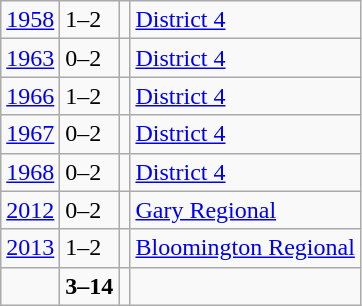<table class="wikitable">
<tr>
<td><a href='#'>1958</a></td>
<td>1–2</td>
<td></td>
<td><a href='#'>District 4</a></td>
</tr>
<tr>
<td><a href='#'>1963</a></td>
<td>0–2</td>
<td></td>
<td><a href='#'>District 4</a></td>
</tr>
<tr>
<td><a href='#'>1966</a></td>
<td>1–2</td>
<td></td>
<td><a href='#'>District 4</a></td>
</tr>
<tr>
<td><a href='#'>1967</a></td>
<td>0–2</td>
<td></td>
<td><a href='#'>District 4</a></td>
</tr>
<tr>
<td><a href='#'>1968</a></td>
<td>0–2</td>
<td></td>
<td><a href='#'>District 4</a></td>
</tr>
<tr>
<td><a href='#'>2012</a></td>
<td>0–2</td>
<td></td>
<td><a href='#'>Gary Regional</a></td>
</tr>
<tr>
<td><a href='#'>2013</a></td>
<td>1–2</td>
<td></td>
<td><a href='#'>Bloomington Regional</a></td>
</tr>
<tr>
<td></td>
<td><strong>3–14</strong></td>
<td><strong></strong></td>
<td></td>
</tr>
</table>
